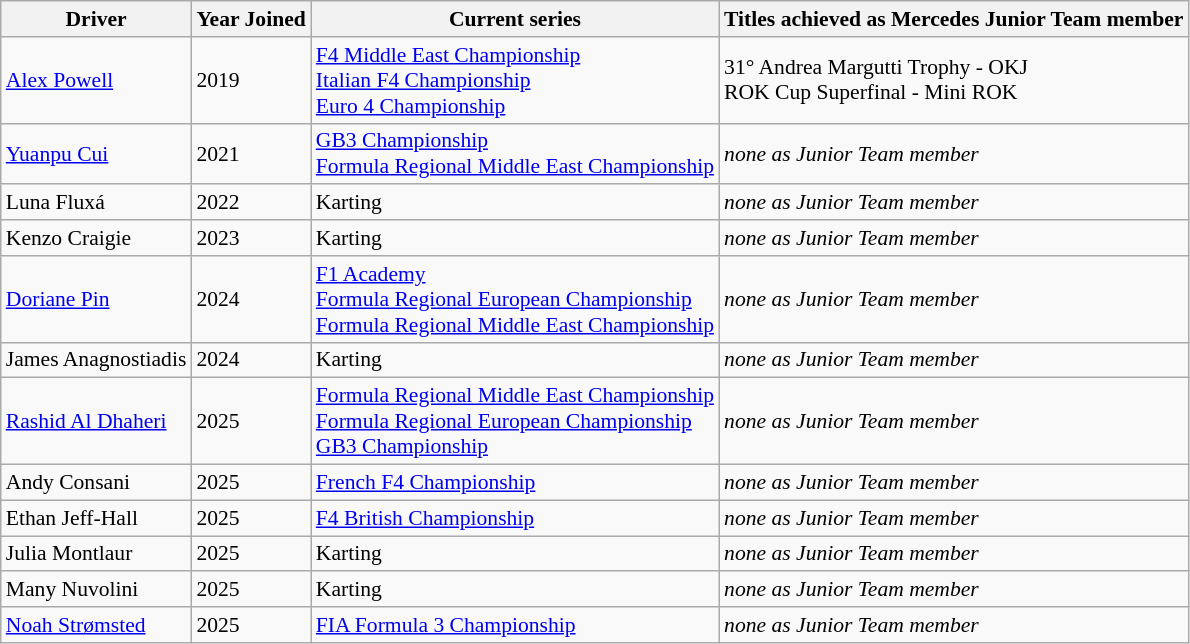<table class="wikitable sortable" style="font-size: 90%;">
<tr>
<th>Driver</th>
<th>Year Joined</th>
<th>Current series</th>
<th>Titles achieved as Mercedes Junior Team member</th>
</tr>
<tr>
<td> <a href='#'>Alex Powell</a></td>
<td>2019</td>
<td><a href='#'>F4 Middle East Championship</a><br><a href='#'>Italian F4 Championship</a><br><a href='#'>Euro 4 Championship</a></td>
<td>31° Andrea Margutti Trophy - OKJ<br>ROK Cup Superfinal - Mini ROK</td>
</tr>
<tr>
<td> <a href='#'>Yuanpu Cui</a></td>
<td>2021</td>
<td><a href='#'>GB3 Championship</a><br><a href='#'>Formula Regional Middle East Championship</a></td>
<td><em>none as Junior Team member</em></td>
</tr>
<tr>
<td> Luna Fluxá</td>
<td>2022</td>
<td>Karting</td>
<td><em>none as Junior Team member</em></td>
</tr>
<tr>
<td> Kenzo Craigie</td>
<td>2023</td>
<td>Karting</td>
<td><em>none as Junior Team member</em></td>
</tr>
<tr>
<td> <a href='#'>Doriane Pin</a></td>
<td>2024</td>
<td><a href='#'>F1 Academy</a><br><a href='#'>Formula Regional European Championship</a><br><a href='#'>Formula Regional Middle East Championship</a></td>
<td><em>none as Junior Team member</em></td>
</tr>
<tr>
<td> James Anagnostiadis</td>
<td>2024</td>
<td>Karting</td>
<td><em>none as Junior Team member</em></td>
</tr>
<tr>
<td> <a href='#'>Rashid Al Dhaheri</a></td>
<td>2025</td>
<td><a href='#'>Formula Regional Middle East Championship</a><br><a href='#'>Formula Regional European Championship</a><br><a href='#'>GB3 Championship</a></td>
<td><em>none as Junior Team member</em></td>
</tr>
<tr>
<td> Andy Consani</td>
<td>2025</td>
<td><a href='#'>French F4 Championship</a></td>
<td><em>none as Junior Team member</em></td>
</tr>
<tr>
<td> Ethan Jeff-Hall</td>
<td>2025</td>
<td><a href='#'>F4 British Championship</a></td>
<td><em>none as Junior Team member</em></td>
</tr>
<tr>
<td> Julia Montlaur</td>
<td>2025</td>
<td>Karting</td>
<td><em>none as Junior Team member</em></td>
</tr>
<tr>
<td> Many Nuvolini</td>
<td>2025</td>
<td>Karting</td>
<td><em>none as Junior Team member</em></td>
</tr>
<tr>
<td> <a href='#'>Noah Strømsted</a></td>
<td>2025</td>
<td><a href='#'>FIA Formula 3 Championship</a></td>
<td><em>none as Junior Team member</em></td>
</tr>
</table>
